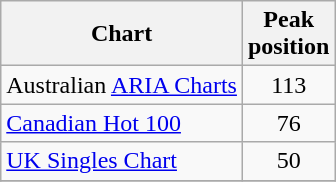<table class="wikitable sortable">
<tr>
<th>Chart</th>
<th>Peak<br>position</th>
</tr>
<tr>
<td>Australian <a href='#'>ARIA Charts</a></td>
<td align="center">113</td>
</tr>
<tr>
<td><a href='#'>Canadian Hot 100</a></td>
<td align="center">76</td>
</tr>
<tr>
<td><a href='#'>UK Singles Chart</a></td>
<td align="center">50</td>
</tr>
<tr>
</tr>
</table>
